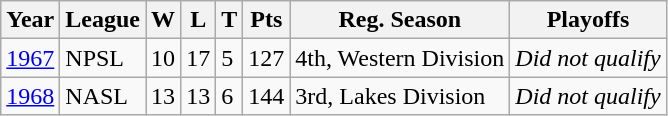<table class="wikitable">
<tr>
<th>Year</th>
<th>League</th>
<th>W</th>
<th>L</th>
<th>T</th>
<th>Pts</th>
<th>Reg. Season</th>
<th>Playoffs</th>
</tr>
<tr>
<td><a href='#'>1967</a></td>
<td>NPSL</td>
<td>10</td>
<td>17</td>
<td>5</td>
<td>127</td>
<td>4th, Western Division</td>
<td><em>Did not qualify</em></td>
</tr>
<tr>
<td><a href='#'>1968</a></td>
<td>NASL</td>
<td>13</td>
<td>13</td>
<td>6</td>
<td>144</td>
<td>3rd, Lakes Division</td>
<td><em>Did not qualify</em></td>
</tr>
</table>
